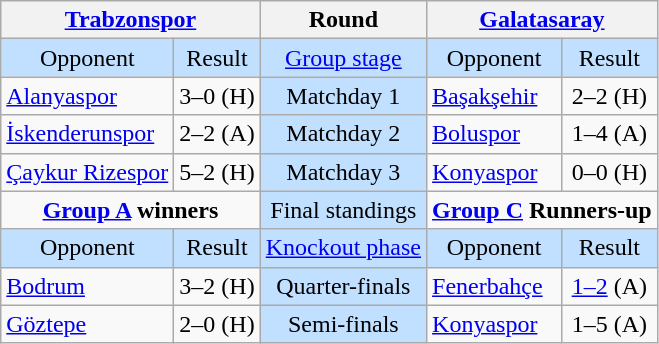<table class="wikitable" style="text-align:center">
<tr>
<th colspan="2"><a href='#'>Trabzonspor</a></th>
<th>Round</th>
<th colspan="2"><a href='#'>Galatasaray</a></th>
</tr>
<tr style="background:#C1E0FF">
<td>Opponent</td>
<td>Result</td>
<td><a href='#'>Group stage</a></td>
<td>Opponent</td>
<td>Result</td>
</tr>
<tr>
<td style="text-align:left"><a href='#'>Alanyaspor</a></td>
<td>3–0 (H)</td>
<td style="background:#C1E0FF">Matchday 1</td>
<td style="text-align:left"><a href='#'>Başakşehir</a></td>
<td>2–2 (H)</td>
</tr>
<tr>
<td style="text-align:left"><a href='#'>İskenderunspor</a></td>
<td>2–2 (A)</td>
<td style="background:#C1E0FF">Matchday 2</td>
<td style="text-align:left"><a href='#'>Boluspor</a></td>
<td>1–4 (A)</td>
</tr>
<tr>
<td style="text-align:left"><a href='#'>Çaykur Rizespor</a></td>
<td>5–2 (H)</td>
<td style="background:#C1E0FF">Matchday 3</td>
<td style="text-align:left"><a href='#'>Konyaspor</a></td>
<td>0–0 (H)</td>
</tr>
<tr>
<td colspan="2" style="vertical-align:top"><strong><a href='#'>Group A</a> winners</strong><br><div></div></td>
<td style="background:#C1E0FF">Final standings</td>
<td colspan="2" style="vertical-align:top"><strong><a href='#'>Group C</a> Runners-up</strong><br><div></div></td>
</tr>
<tr style="background:#C1E0FF">
<td>Opponent</td>
<td>Result</td>
<td><a href='#'>Knockout phase</a></td>
<td>Opponent</td>
<td>Result</td>
</tr>
<tr>
<td style="text-align:left"><a href='#'>Bodrum</a></td>
<td>3–2 (H)</td>
<td style="background:#C1E0FF">Quarter-finals</td>
<td style="text-align:left"><a href='#'>Fenerbahçe</a></td>
<td><a href='#'>1–2</a> (A)</td>
</tr>
<tr>
<td style="text-align:left"><a href='#'>Göztepe</a></td>
<td>2–0 (H)</td>
<td style="background:#C1E0FF">Semi-finals</td>
<td style="text-align:left"><a href='#'>Konyaspor</a></td>
<td>1–5 (A)</td>
</tr>
</table>
